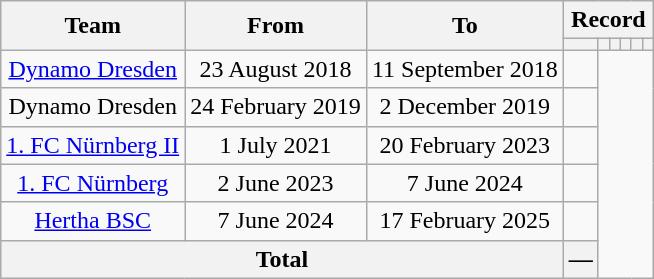<table class="wikitable" style="text-align: center">
<tr>
<th rowspan="2">Team</th>
<th rowspan="2">From</th>
<th rowspan="2">To</th>
<th colspan="6">Record</th>
</tr>
<tr>
<th></th>
<th></th>
<th></th>
<th></th>
<th></th>
<th></th>
</tr>
<tr>
<td><a href='#'>Dynamo Dresden</a></td>
<td>23 August 2018</td>
<td>11 September 2018<br></td>
<td></td>
</tr>
<tr>
<td>Dynamo Dresden</td>
<td>24 February 2019</td>
<td>2 December 2019<br></td>
<td></td>
</tr>
<tr>
<td><a href='#'>1. FC Nürnberg II</a></td>
<td>1 July 2021</td>
<td>20 February 2023<br></td>
<td></td>
</tr>
<tr>
<td><a href='#'>1. FC Nürnberg</a></td>
<td>2 June 2023</td>
<td>7 June 2024<br></td>
<td></td>
</tr>
<tr>
<td><a href='#'>Hertha BSC</a></td>
<td>7 June 2024</td>
<td>17 February 2025<br></td>
<td></td>
</tr>
<tr>
<th colspan="3">Total<br></th>
<th>—</th>
</tr>
</table>
